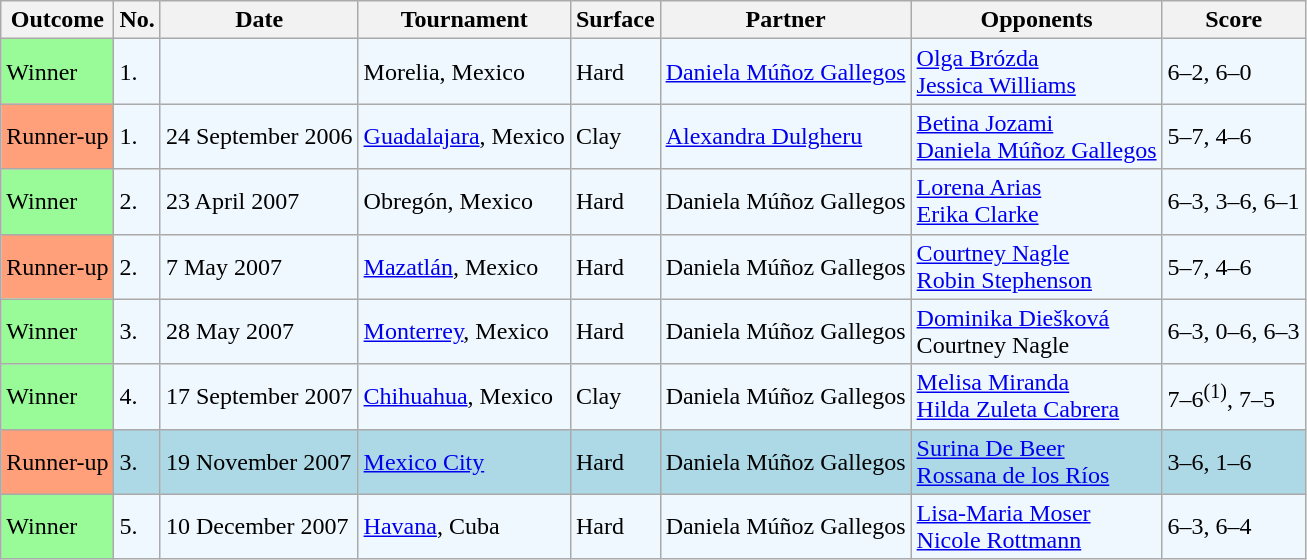<table class="sortable wikitable">
<tr>
<th>Outcome</th>
<th>No.</th>
<th>Date</th>
<th>Tournament</th>
<th>Surface</th>
<th>Partner</th>
<th>Opponents</th>
<th class="unsortable">Score</th>
</tr>
<tr style="background:#f0f8ff;">
<td style="background:#98fb98;">Winner</td>
<td>1.</td>
<td></td>
<td>Morelia, Mexico</td>
<td>Hard</td>
<td> <a href='#'>Daniela Múñoz Gallegos</a></td>
<td> <a href='#'>Olga Brózda</a> <br>  <a href='#'>Jessica Williams</a></td>
<td>6–2, 6–0</td>
</tr>
<tr style="background:#f0f8ff;">
<td style="background:#ffa07a;">Runner-up</td>
<td>1.</td>
<td>24 September 2006</td>
<td><a href='#'>Guadalajara</a>, Mexico</td>
<td>Clay</td>
<td> <a href='#'>Alexandra Dulgheru</a></td>
<td> <a href='#'>Betina Jozami</a> <br>  <a href='#'>Daniela Múñoz Gallegos</a></td>
<td>5–7, 4–6</td>
</tr>
<tr style="background:#f0f8ff;">
<td style="background:#98fb98;">Winner</td>
<td>2.</td>
<td>23 April 2007</td>
<td>Obregón, Mexico</td>
<td>Hard</td>
<td> Daniela Múñoz Gallegos</td>
<td> <a href='#'>Lorena Arias</a> <br>  <a href='#'>Erika Clarke</a></td>
<td>6–3, 3–6, 6–1</td>
</tr>
<tr style="background:#f0f8ff;">
<td style="background:#ffa07a;">Runner-up</td>
<td>2.</td>
<td>7 May 2007</td>
<td><a href='#'>Mazatlán</a>, Mexico</td>
<td>Hard</td>
<td> Daniela Múñoz Gallegos</td>
<td> <a href='#'>Courtney Nagle</a> <br>  <a href='#'>Robin Stephenson</a></td>
<td>5–7, 4–6</td>
</tr>
<tr style="background:#f0f8ff;">
<td style="background:#98fb98;">Winner</td>
<td>3.</td>
<td>28 May 2007</td>
<td><a href='#'>Monterrey</a>, Mexico</td>
<td>Hard</td>
<td> Daniela Múñoz Gallegos</td>
<td> <a href='#'>Dominika Diešková</a> <br>  Courtney Nagle</td>
<td>6–3, 0–6, 6–3</td>
</tr>
<tr style="background:#f0f8ff;">
<td style="background:#98fb98;">Winner</td>
<td>4.</td>
<td>17 September 2007</td>
<td><a href='#'>Chihuahua</a>, Mexico</td>
<td>Clay</td>
<td> Daniela Múñoz Gallegos</td>
<td> <a href='#'>Melisa Miranda</a> <br>  <a href='#'>Hilda Zuleta Cabrera</a></td>
<td>7–6<sup>(1)</sup>, 7–5</td>
</tr>
<tr bgcolor=lightblue>
<td style="background:#ffa07a;">Runner-up</td>
<td>3.</td>
<td>19 November 2007</td>
<td><a href='#'>Mexico City</a></td>
<td>Hard</td>
<td> Daniela Múñoz Gallegos</td>
<td> <a href='#'>Surina De Beer</a> <br>  <a href='#'>Rossana de los Ríos</a></td>
<td>3–6, 1–6</td>
</tr>
<tr style="background:#f0f8ff;">
<td style="background:#98fb98;">Winner</td>
<td>5.</td>
<td>10 December 2007</td>
<td><a href='#'>Havana</a>, Cuba</td>
<td>Hard</td>
<td> Daniela Múñoz Gallegos</td>
<td> <a href='#'>Lisa-Maria Moser</a> <br>  <a href='#'>Nicole Rottmann</a></td>
<td>6–3, 6–4</td>
</tr>
</table>
